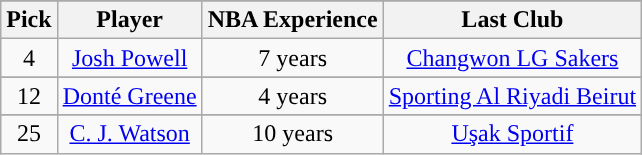<table class="wikitable sortable sortable">
<tr>
</tr>
<tr style="text-align: center">
<th>Pick</th>
<th>Player</th>
<th>NBA Experience</th>
<th>Last Club</th>
</tr>
<tr style="text-align: center">
<td>4</td>
<td><a href='#'>Josh Powell</a></td>
<td>7 years</td>
<td> <a href='#'>Changwon LG Sakers</a></td>
</tr>
<tr>
</tr>
<tr style="text-align: center">
<td>12</td>
<td><a href='#'>Donté Greene</a></td>
<td>4 years</td>
<td> <a href='#'>Sporting Al Riyadi Beirut</a></td>
</tr>
<tr>
</tr>
<tr style="text-align: center">
<td>25</td>
<td><a href='#'>C. J. Watson</a></td>
<td>10 years</td>
<td> <a href='#'>Uşak Sportif</a></td>
</tr>
</table>
